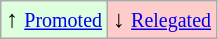<table class="wikitable" align="center">
<tr>
<td style="background:#ddffdd">↑ <small><a href='#'>Promoted</a></small></td>
<td style="background:#ffcccc">↓ <small><a href='#'>Relegated</a></small></td>
</tr>
</table>
